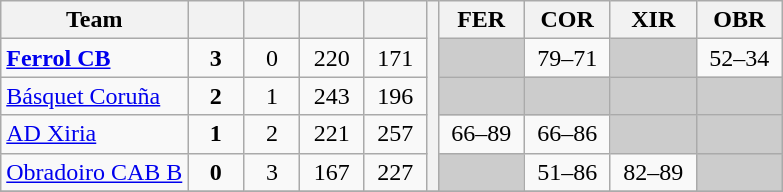<table class="wikitable" style="text-align:center">
<tr>
<th>Team</th>
<th width=30></th>
<th width=30></th>
<th width=35></th>
<th width=35></th>
<th rowspan=5></th>
<th width=50>FER</th>
<th width=50>COR</th>
<th width=50>XIR</th>
<th width=50>OBR</th>
</tr>
<tr>
<td align="left"><strong><a href='#'>Ferrol CB</a></strong></td>
<td><strong>3</strong></td>
<td>0</td>
<td>220</td>
<td>171</td>
<td style="background:#cccccc"></td>
<td>79–71</td>
<td style="background:#cccccc"></td>
<td>52–34</td>
</tr>
<tr>
<td align="left"><a href='#'>Básquet Coruña</a></td>
<td><strong>2</strong></td>
<td>1</td>
<td>243</td>
<td>196</td>
<td style="background:#cccccc"></td>
<td style="background:#cccccc"></td>
<td style="background:#cccccc"></td>
<td style="background:#cccccc"></td>
</tr>
<tr>
<td align="left"><a href='#'>AD Xiria</a></td>
<td><strong>1</strong></td>
<td>2</td>
<td>221</td>
<td>257</td>
<td>66–89</td>
<td>66–86</td>
<td style="background:#cccccc"></td>
<td style="background:#cccccc"></td>
</tr>
<tr>
<td align="left"><a href='#'>Obradoiro CAB B</a></td>
<td><strong>0</strong></td>
<td>3</td>
<td>167</td>
<td>227</td>
<td style="background:#cccccc"></td>
<td>51–86</td>
<td>82–89</td>
<td style="background:#cccccc"></td>
</tr>
<tr>
</tr>
</table>
